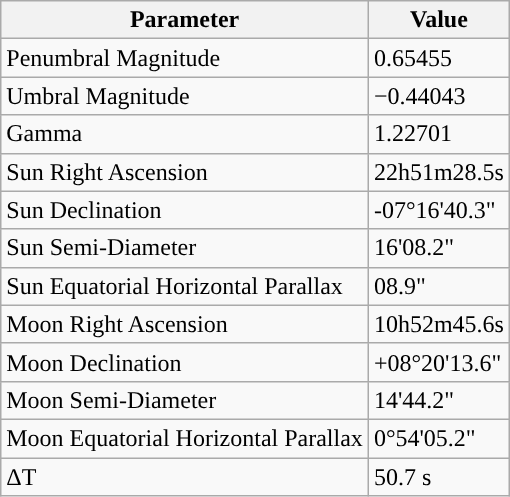<table class="wikitable">
<tr>
<th>Parameter</th>
<th>Value</th>
</tr>
<tr>
<td>Penumbral Magnitude</td>
<td>0.65455</td>
</tr>
<tr>
<td>Umbral Magnitude</td>
<td>−0.44043</td>
</tr>
<tr>
<td>Gamma</td>
<td>1.22701</td>
</tr>
<tr>
<td>Sun Right Ascension</td>
<td>22h51m28.5s</td>
</tr>
<tr>
<td>Sun Declination</td>
<td>-07°16'40.3"</td>
</tr>
<tr>
<td>Sun Semi-Diameter</td>
<td>16'08.2"</td>
</tr>
<tr>
<td>Sun Equatorial Horizontal Parallax</td>
<td>08.9"</td>
</tr>
<tr>
<td>Moon Right Ascension</td>
<td>10h52m45.6s</td>
</tr>
<tr>
<td>Moon Declination</td>
<td>+08°20'13.6"</td>
</tr>
<tr>
<td>Moon Semi-Diameter</td>
<td>14'44.2"</td>
</tr>
<tr>
<td>Moon Equatorial Horizontal Parallax</td>
<td>0°54'05.2"</td>
</tr>
<tr>
<td>ΔT</td>
<td>50.7 s</td>
</tr>
</table>
